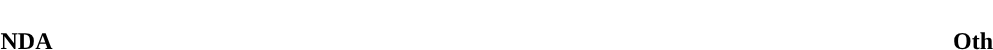<table style="width:100%; text-align:center;">
<tr style="color:white;">
<td style="background:"><strong>21</strong></td>
<td style="background:"><span><strong>4</strong></span></td>
</tr>
<tr>
<td><span><strong>NDA</strong></span></td>
<td><span><strong>Oth</strong></span></td>
</tr>
</table>
